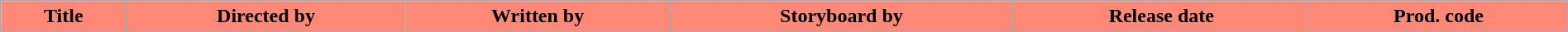<table class=wikitable style="width:100%; background:#FFFFFF">
<tr>
<th style="background:#FF8877">Title</th>
<th style="background:#FF8877">Directed by</th>
<th style="background:#FF8877">Written by</th>
<th style="background:#FF8877">Storyboard by</th>
<th style="background:#FF8877">Release date</th>
<th style="background:#FF8877">Prod. code<br></th>
</tr>
</table>
